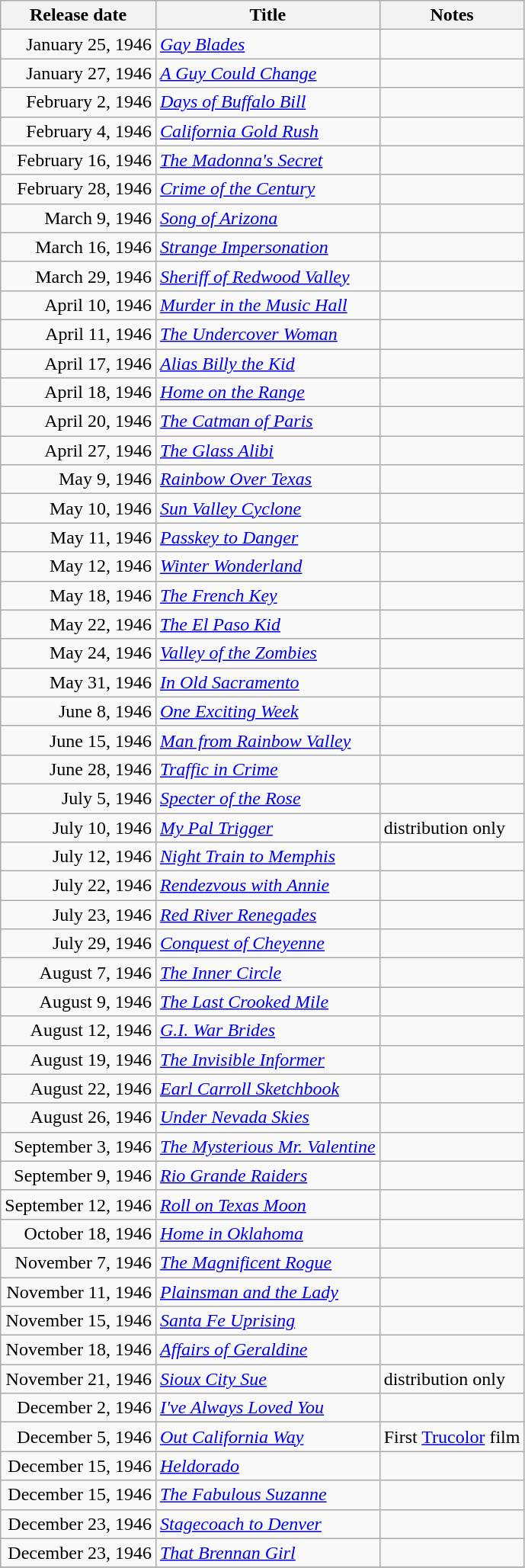<table class="wikitable sortable">
<tr>
<th>Release date</th>
<th>Title</th>
<th>Notes</th>
</tr>
<tr>
<td align="right">January 25, 1946</td>
<td><em><a href='#'>Gay Blades</a></em></td>
<td></td>
</tr>
<tr>
<td align="right">January 27, 1946</td>
<td><em><a href='#'>A Guy Could Change</a></em></td>
<td></td>
</tr>
<tr>
<td align="right">February 2, 1946</td>
<td><em><a href='#'>Days of Buffalo Bill</a></em></td>
<td></td>
</tr>
<tr>
<td align="right">February 4, 1946</td>
<td><em><a href='#'>California Gold Rush</a></em></td>
<td></td>
</tr>
<tr>
<td align="right">February 16, 1946</td>
<td><em><a href='#'>The Madonna's Secret</a></em></td>
<td></td>
</tr>
<tr>
<td align="right">February 28, 1946</td>
<td><em><a href='#'>Crime of the Century</a></em></td>
<td></td>
</tr>
<tr>
<td align="right">March 9, 1946</td>
<td><em><a href='#'>Song of Arizona</a></em></td>
<td></td>
</tr>
<tr>
<td align="right">March 16, 1946</td>
<td><em><a href='#'>Strange Impersonation</a></em></td>
<td></td>
</tr>
<tr>
<td align="right">March 29, 1946</td>
<td><em><a href='#'>Sheriff of Redwood Valley</a></em></td>
<td></td>
</tr>
<tr>
<td align="right">April 10, 1946</td>
<td><em><a href='#'>Murder in the Music Hall</a></em></td>
<td></td>
</tr>
<tr>
<td align="right">April 11, 1946</td>
<td><em><a href='#'>The Undercover Woman</a></em></td>
<td></td>
</tr>
<tr>
<td align="right">April 17, 1946</td>
<td><em><a href='#'>Alias Billy the Kid</a></em></td>
<td></td>
</tr>
<tr>
<td align="right">April 18, 1946</td>
<td><em><a href='#'>Home on the Range</a></em></td>
<td></td>
</tr>
<tr>
<td align="right">April 20, 1946</td>
<td><em><a href='#'>The Catman of Paris</a></em></td>
<td></td>
</tr>
<tr>
<td align="right">April 27, 1946</td>
<td><em><a href='#'>The Glass Alibi</a></em></td>
<td></td>
</tr>
<tr>
<td align="right">May 9, 1946</td>
<td><em><a href='#'>Rainbow Over Texas</a></em></td>
<td></td>
</tr>
<tr>
<td align="right">May 10, 1946</td>
<td><em><a href='#'>Sun Valley Cyclone</a></em></td>
<td></td>
</tr>
<tr>
<td align="right">May 11, 1946</td>
<td><em><a href='#'>Passkey to Danger</a></em></td>
<td></td>
</tr>
<tr>
<td align="right">May 12, 1946</td>
<td><em><a href='#'>Winter Wonderland</a></em></td>
<td></td>
</tr>
<tr>
<td align="right">May 18, 1946</td>
<td><em><a href='#'>The French Key</a></em></td>
<td></td>
</tr>
<tr>
<td align="right">May 22, 1946</td>
<td><em><a href='#'>The El Paso Kid</a></em></td>
<td></td>
</tr>
<tr>
<td align="right">May 24, 1946</td>
<td><em><a href='#'>Valley of the Zombies</a></em></td>
<td></td>
</tr>
<tr>
<td align="right">May 31, 1946</td>
<td><em><a href='#'>In Old Sacramento</a></em></td>
<td></td>
</tr>
<tr>
<td align="right">June 8, 1946</td>
<td><em><a href='#'>One Exciting Week</a></em></td>
<td></td>
</tr>
<tr>
<td align="right">June 15, 1946</td>
<td><em><a href='#'>Man from Rainbow Valley</a></em></td>
<td></td>
</tr>
<tr>
<td align="right">June 28, 1946</td>
<td><em><a href='#'>Traffic in Crime</a></em></td>
<td></td>
</tr>
<tr>
<td align="right">July 5, 1946</td>
<td><em><a href='#'>Specter of the Rose</a></em></td>
<td></td>
</tr>
<tr>
<td align="right">July 10, 1946</td>
<td><em><a href='#'>My Pal Trigger</a></em></td>
<td>distribution only</td>
</tr>
<tr>
<td align="right">July 12, 1946</td>
<td><em><a href='#'>Night Train to Memphis</a></em></td>
<td></td>
</tr>
<tr>
<td align="right">July 22, 1946</td>
<td><em><a href='#'>Rendezvous with Annie</a></em></td>
<td></td>
</tr>
<tr>
<td align="right">July 23, 1946</td>
<td><em><a href='#'>Red River Renegades</a></em></td>
<td></td>
</tr>
<tr>
<td align="right">July 29, 1946</td>
<td><em><a href='#'>Conquest of Cheyenne</a></em></td>
<td></td>
</tr>
<tr>
<td align="right">August 7, 1946</td>
<td><em><a href='#'>The Inner Circle</a></em></td>
<td></td>
</tr>
<tr>
<td align="right">August 9, 1946</td>
<td><em><a href='#'>The Last Crooked Mile</a></em></td>
<td></td>
</tr>
<tr>
<td align="right">August 12, 1946</td>
<td><em><a href='#'>G.I. War Brides</a></em></td>
<td></td>
</tr>
<tr>
<td align="right">August 19, 1946</td>
<td><em><a href='#'>The Invisible Informer</a></em></td>
<td></td>
</tr>
<tr>
<td align="right">August 22, 1946</td>
<td><em><a href='#'>Earl Carroll Sketchbook</a></em></td>
<td></td>
</tr>
<tr>
<td align="right">August 26, 1946</td>
<td><em><a href='#'>Under Nevada Skies</a></em></td>
<td></td>
</tr>
<tr>
<td align="right">September 3, 1946</td>
<td><em><a href='#'>The Mysterious Mr. Valentine</a></em></td>
<td></td>
</tr>
<tr>
<td align="right">September 9, 1946</td>
<td><em><a href='#'>Rio Grande Raiders</a></em></td>
<td></td>
</tr>
<tr>
<td align="right">September 12, 1946</td>
<td><em><a href='#'>Roll on Texas Moon</a></em></td>
<td></td>
</tr>
<tr>
<td align="right">October 18, 1946</td>
<td><em><a href='#'>Home in Oklahoma</a></em></td>
<td></td>
</tr>
<tr>
<td align="right">November 7, 1946</td>
<td><em><a href='#'>The Magnificent Rogue</a></em></td>
<td></td>
</tr>
<tr>
<td align="right">November 11, 1946</td>
<td><em><a href='#'>Plainsman and the Lady</a></em></td>
<td></td>
</tr>
<tr>
<td align="right">November 15, 1946</td>
<td><em><a href='#'>Santa Fe Uprising</a></em></td>
<td></td>
</tr>
<tr>
<td align="right">November 18, 1946</td>
<td><em><a href='#'>Affairs of Geraldine</a></em></td>
<td></td>
</tr>
<tr>
<td align="right">November 21, 1946</td>
<td><em><a href='#'>Sioux City Sue</a></em></td>
<td>distribution only</td>
</tr>
<tr>
<td align="right">December 2, 1946</td>
<td><em><a href='#'>I've Always Loved You</a></em></td>
<td></td>
</tr>
<tr>
<td align="right">December 5, 1946</td>
<td><em><a href='#'>Out California Way</a></em></td>
<td>First <a href='#'>Trucolor</a> film</td>
</tr>
<tr>
<td align="right">December 15, 1946</td>
<td><em><a href='#'>Heldorado</a></em></td>
<td></td>
</tr>
<tr>
<td align="right">December 15, 1946</td>
<td><em><a href='#'>The Fabulous Suzanne</a></em></td>
<td></td>
</tr>
<tr>
<td align="right">December 23, 1946</td>
<td><em><a href='#'>Stagecoach to Denver</a></em></td>
<td></td>
</tr>
<tr>
<td align="right">December 23, 1946</td>
<td><em><a href='#'>That Brennan Girl</a></em></td>
<td></td>
</tr>
<tr>
</tr>
</table>
